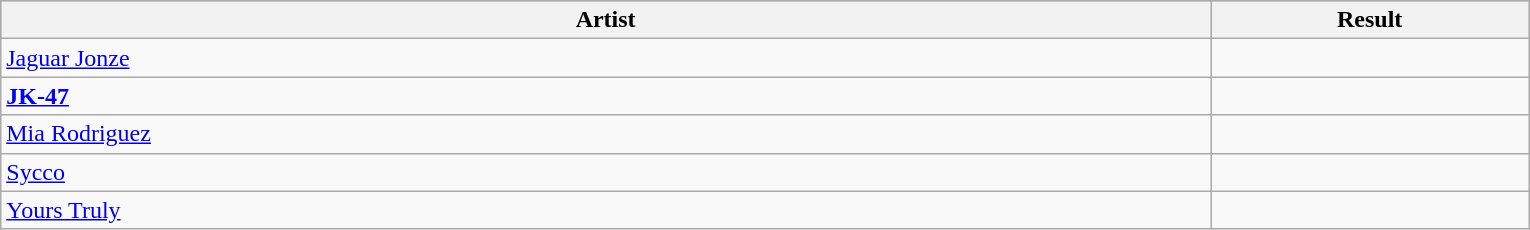<table class="sortable wikitable">
<tr bgcolor="#bebebe">
<th width="19%">Artist</th>
<th width="5%">Result</th>
</tr>
<tr>
<td><a href='#'>Jaguar Jonze</a></td>
<td></td>
</tr>
<tr>
<td><strong><a href='#'>JK-47</a></strong></td>
<td></td>
</tr>
<tr>
<td><a href='#'>Mia Rodriguez</a></td>
<td></td>
</tr>
<tr>
<td><a href='#'>Sycco</a></td>
<td></td>
</tr>
<tr>
<td><a href='#'>Yours Truly</a></td>
<td></td>
</tr>
</table>
